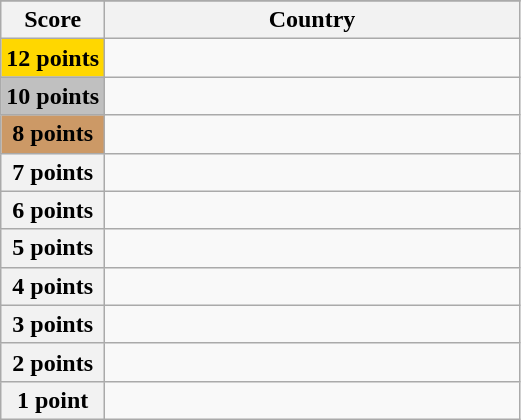<table class="wikitable">
<tr>
</tr>
<tr>
<th scope="col" width="20%">Score</th>
<th scope="col">Country</th>
</tr>
<tr>
<th scope="row" style="background:gold">12 points</th>
<td></td>
</tr>
<tr>
<th scope="row" style="background:silver">10 points</th>
<td></td>
</tr>
<tr>
<th scope="row" style="background:#CC9966">8 points</th>
<td></td>
</tr>
<tr>
<th scope="row">7 points</th>
<td></td>
</tr>
<tr>
<th scope="row">6 points</th>
<td></td>
</tr>
<tr>
<th scope="row">5 points</th>
<td></td>
</tr>
<tr>
<th scope="row">4 points</th>
<td></td>
</tr>
<tr>
<th scope="row">3 points</th>
<td></td>
</tr>
<tr>
<th scope="row">2 points</th>
<td></td>
</tr>
<tr>
<th scope="row">1 point</th>
<td></td>
</tr>
</table>
